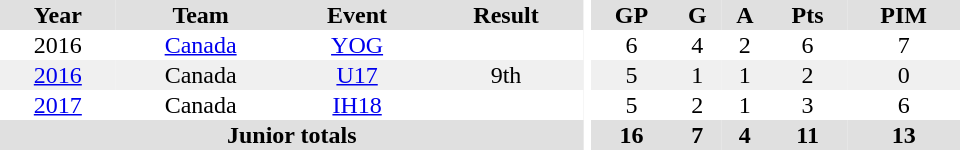<table border="0" cellpadding="1" cellspacing="0" ID="Table3" style="text-align:center; width:40em">
<tr style="text-align:center; background:#e0e0e0;">
<th>Year</th>
<th>Team</th>
<th>Event</th>
<th>Result</th>
<th rowspan="99" style="background:#fff;"></th>
<th>GP</th>
<th>G</th>
<th>A</th>
<th>Pts</th>
<th>PIM</th>
</tr>
<tr>
<td>2016</td>
<td><a href='#'>Canada</a></td>
<td><a href='#'>YOG</a></td>
<td></td>
<td>6</td>
<td>4</td>
<td>2</td>
<td>6</td>
<td>7</td>
</tr>
<tr style="background:#f0f0f0;">
<td><a href='#'>2016</a></td>
<td>Canada</td>
<td><a href='#'>U17</a></td>
<td>9th</td>
<td>5</td>
<td>1</td>
<td>1</td>
<td>2</td>
<td>0</td>
</tr>
<tr>
<td><a href='#'>2017</a></td>
<td>Canada</td>
<td><a href='#'>IH18</a></td>
<td></td>
<td>5</td>
<td>2</td>
<td>1</td>
<td>3</td>
<td>6</td>
</tr>
<tr style="text-align:center; background:#e0e0e0;">
<th colspan=4>Junior totals</th>
<th>16</th>
<th>7</th>
<th>4</th>
<th>11</th>
<th>13</th>
</tr>
</table>
